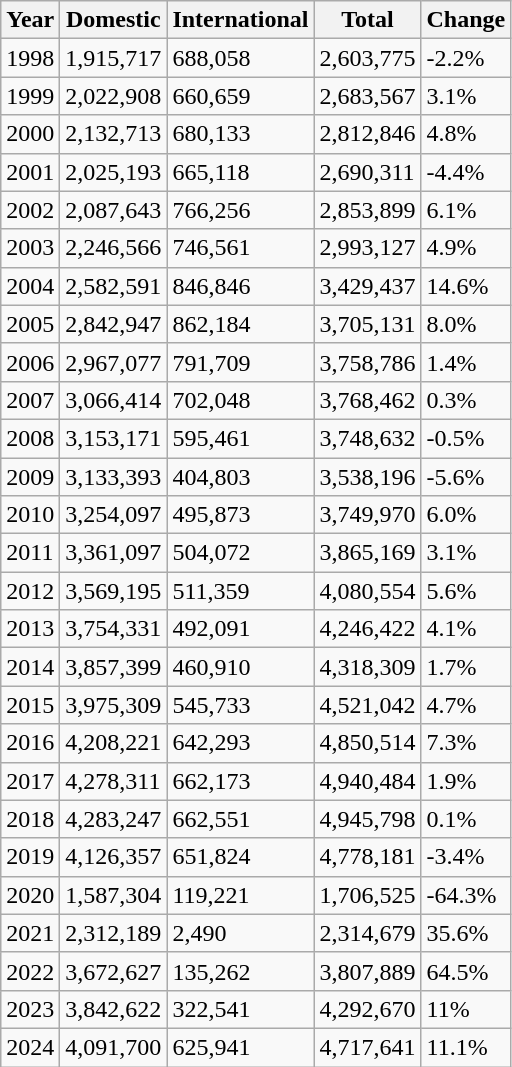<table class="wikitable sortable">
<tr>
<th>Year</th>
<th>Domestic</th>
<th>International</th>
<th>Total</th>
<th>Change</th>
</tr>
<tr>
<td>1998</td>
<td>1,915,717</td>
<td>688,058</td>
<td>2,603,775</td>
<td> -2.2%</td>
</tr>
<tr>
<td>1999</td>
<td>2,022,908</td>
<td>660,659</td>
<td>2,683,567</td>
<td> 3.1%</td>
</tr>
<tr>
<td>2000</td>
<td>2,132,713</td>
<td>680,133</td>
<td>2,812,846</td>
<td> 4.8%</td>
</tr>
<tr>
<td>2001</td>
<td>2,025,193</td>
<td>665,118</td>
<td>2,690,311</td>
<td> -4.4%</td>
</tr>
<tr>
<td>2002</td>
<td>2,087,643</td>
<td>766,256</td>
<td>2,853,899</td>
<td> 6.1%</td>
</tr>
<tr>
<td>2003</td>
<td>2,246,566</td>
<td>746,561</td>
<td>2,993,127</td>
<td> 4.9%</td>
</tr>
<tr>
<td>2004</td>
<td>2,582,591</td>
<td>846,846</td>
<td>3,429,437</td>
<td> 14.6%</td>
</tr>
<tr>
<td>2005</td>
<td>2,842,947</td>
<td>862,184</td>
<td>3,705,131</td>
<td> 8.0%</td>
</tr>
<tr>
<td>2006</td>
<td>2,967,077</td>
<td>791,709</td>
<td>3,758,786</td>
<td> 1.4%</td>
</tr>
<tr>
<td>2007</td>
<td>3,066,414</td>
<td>702,048</td>
<td>3,768,462</td>
<td> 0.3%</td>
</tr>
<tr>
<td>2008</td>
<td>3,153,171</td>
<td>595,461</td>
<td>3,748,632</td>
<td> -0.5%</td>
</tr>
<tr>
<td>2009</td>
<td>3,133,393</td>
<td>404,803</td>
<td>3,538,196</td>
<td> -5.6%</td>
</tr>
<tr>
<td>2010</td>
<td>3,254,097</td>
<td>495,873</td>
<td>3,749,970</td>
<td> 6.0%</td>
</tr>
<tr>
<td>2011</td>
<td>3,361,097</td>
<td>504,072</td>
<td>3,865,169</td>
<td> 3.1%</td>
</tr>
<tr>
<td>2012</td>
<td>3,569,195</td>
<td>511,359</td>
<td>4,080,554</td>
<td> 5.6%</td>
</tr>
<tr>
<td>2013</td>
<td>3,754,331</td>
<td>492,091</td>
<td>4,246,422</td>
<td> 4.1%</td>
</tr>
<tr>
<td>2014</td>
<td>3,857,399</td>
<td>460,910</td>
<td>4,318,309</td>
<td> 1.7%</td>
</tr>
<tr>
<td>2015</td>
<td>3,975,309</td>
<td>545,733</td>
<td>4,521,042</td>
<td> 4.7%</td>
</tr>
<tr>
<td>2016</td>
<td>4,208,221</td>
<td>642,293</td>
<td>4,850,514</td>
<td> 7.3%</td>
</tr>
<tr>
<td>2017</td>
<td>4,278,311</td>
<td>662,173</td>
<td>4,940,484</td>
<td> 1.9%</td>
</tr>
<tr>
<td>2018</td>
<td>4,283,247</td>
<td>662,551</td>
<td>4,945,798</td>
<td> 0.1%</td>
</tr>
<tr>
<td>2019</td>
<td>4,126,357</td>
<td>651,824</td>
<td>4,778,181</td>
<td> -3.4%</td>
</tr>
<tr>
<td>2020</td>
<td>1,587,304</td>
<td>119,221</td>
<td>1,706,525</td>
<td> -64.3%</td>
</tr>
<tr>
<td>2021</td>
<td>2,312,189</td>
<td>2,490</td>
<td>2,314,679</td>
<td> 35.6%</td>
</tr>
<tr>
<td>2022</td>
<td>3,672,627</td>
<td>135,262</td>
<td>3,807,889</td>
<td> 64.5%</td>
</tr>
<tr>
<td>2023</td>
<td>3,842,622</td>
<td>322,541</td>
<td>4,292,670</td>
<td> 11%</td>
</tr>
<tr>
<td>2024</td>
<td>4,091,700</td>
<td>625,941</td>
<td>4,717,641</td>
<td> 11.1%</td>
</tr>
</table>
